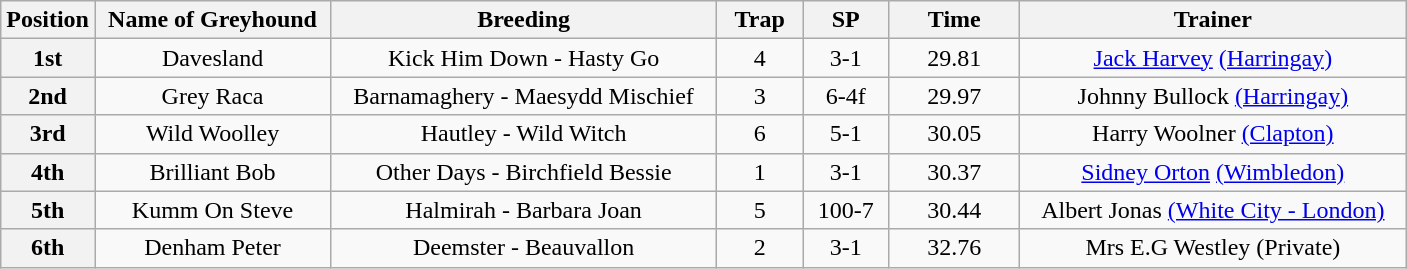<table class="wikitable" style="text-align: center">
<tr>
<th width=50>Position</th>
<th width=150>Name of Greyhound</th>
<th width=250>Breeding</th>
<th width=50>Trap</th>
<th width=50>SP</th>
<th width=80>Time</th>
<th width=250>Trainer</th>
</tr>
<tr>
<th>1st</th>
<td>Davesland</td>
<td>Kick Him Down - Hasty Go</td>
<td>4</td>
<td>3-1</td>
<td>29.81</td>
<td><a href='#'>Jack Harvey</a> <a href='#'>(Harringay)</a></td>
</tr>
<tr>
<th>2nd</th>
<td>Grey Raca</td>
<td>Barnamaghery - Maesydd Mischief</td>
<td>3</td>
<td>6-4f</td>
<td>29.97</td>
<td>Johnny Bullock <a href='#'>(Harringay)</a></td>
</tr>
<tr>
<th>3rd</th>
<td>Wild Woolley</td>
<td>Hautley - Wild Witch</td>
<td>6</td>
<td>5-1</td>
<td>30.05</td>
<td>Harry Woolner <a href='#'>(Clapton)</a></td>
</tr>
<tr>
<th>4th</th>
<td>Brilliant Bob</td>
<td>Other Days - Birchfield Bessie</td>
<td>1</td>
<td>3-1</td>
<td>30.37</td>
<td><a href='#'>Sidney Orton</a> <a href='#'>(Wimbledon)</a></td>
</tr>
<tr>
<th>5th</th>
<td>Kumm On Steve</td>
<td>Halmirah - Barbara Joan</td>
<td>5</td>
<td>100-7</td>
<td>30.44</td>
<td>Albert Jonas <a href='#'>(White City - London)</a></td>
</tr>
<tr>
<th>6th</th>
<td>Denham Peter</td>
<td>Deemster - Beauvallon</td>
<td>2</td>
<td>3-1</td>
<td>32.76</td>
<td>Mrs E.G Westley (Private)</td>
</tr>
</table>
